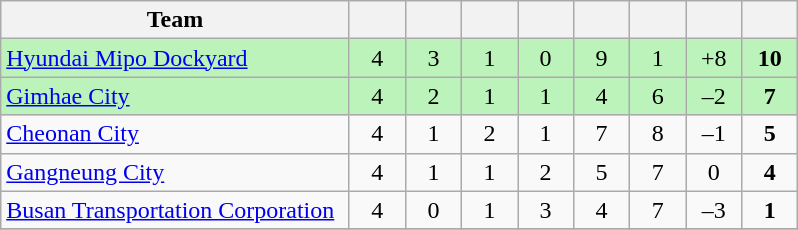<table class="wikitable" style="text-align:center;">
<tr>
<th width=225>Team</th>
<th width=30></th>
<th width=30></th>
<th width=30></th>
<th width=30></th>
<th width=30></th>
<th width=30></th>
<th width=30></th>
<th width=30></th>
</tr>
<tr bgcolor=#bbf3bb>
<td align=left><a href='#'>Hyundai Mipo Dockyard</a></td>
<td>4</td>
<td>3</td>
<td>1</td>
<td>0</td>
<td>9</td>
<td>1</td>
<td>+8</td>
<td><strong>10</strong></td>
</tr>
<tr bgcolor=#bbf3bb>
<td align=left><a href='#'>Gimhae City</a></td>
<td>4</td>
<td>2</td>
<td>1</td>
<td>1</td>
<td>4</td>
<td>6</td>
<td>–2</td>
<td><strong>7</strong></td>
</tr>
<tr>
<td align=left><a href='#'>Cheonan City</a></td>
<td>4</td>
<td>1</td>
<td>2</td>
<td>1</td>
<td>7</td>
<td>8</td>
<td>–1</td>
<td><strong>5</strong></td>
</tr>
<tr>
<td align=left><a href='#'>Gangneung City</a></td>
<td>4</td>
<td>1</td>
<td>1</td>
<td>2</td>
<td>5</td>
<td>7</td>
<td>0</td>
<td><strong>4</strong></td>
</tr>
<tr>
<td align=left><a href='#'>Busan Transportation Corporation</a></td>
<td>4</td>
<td>0</td>
<td>1</td>
<td>3</td>
<td>4</td>
<td>7</td>
<td>–3</td>
<td><strong>1</strong></td>
</tr>
<tr>
</tr>
</table>
